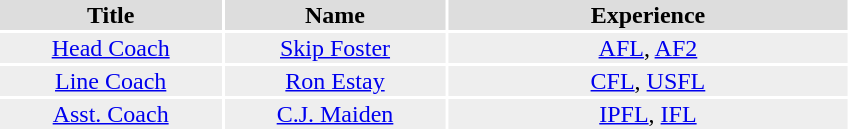<table width=45%>
<tr>
<th colspan=8></th>
</tr>
<tr bgcolor="#dddddd">
<th width=25%><strong>Title</strong></th>
<th width=25%><strong>Name</strong></th>
<th width=45%><strong>Experience</strong></th>
</tr>
<tr bgcolor="#eeeeee">
<td align=center><a href='#'>Head Coach</a></td>
<td align=center><a href='#'>Skip Foster</a></td>
<td align=center><a href='#'>AFL</a>, <a href='#'>AF2</a></td>
</tr>
<tr bgcolor="#eeeeee">
<td align=center><a href='#'>Line Coach</a></td>
<td align=center><a href='#'>Ron Estay</a></td>
<td align=center><a href='#'>CFL</a>, <a href='#'>USFL</a></td>
</tr>
<tr bgcolor="#eeeeee">
<td align=center><a href='#'>Asst. Coach</a></td>
<td align=center><a href='#'>C.J. Maiden</a></td>
<td align=center><a href='#'>IPFL</a>, <a href='#'>IFL</a></td>
</tr>
</table>
